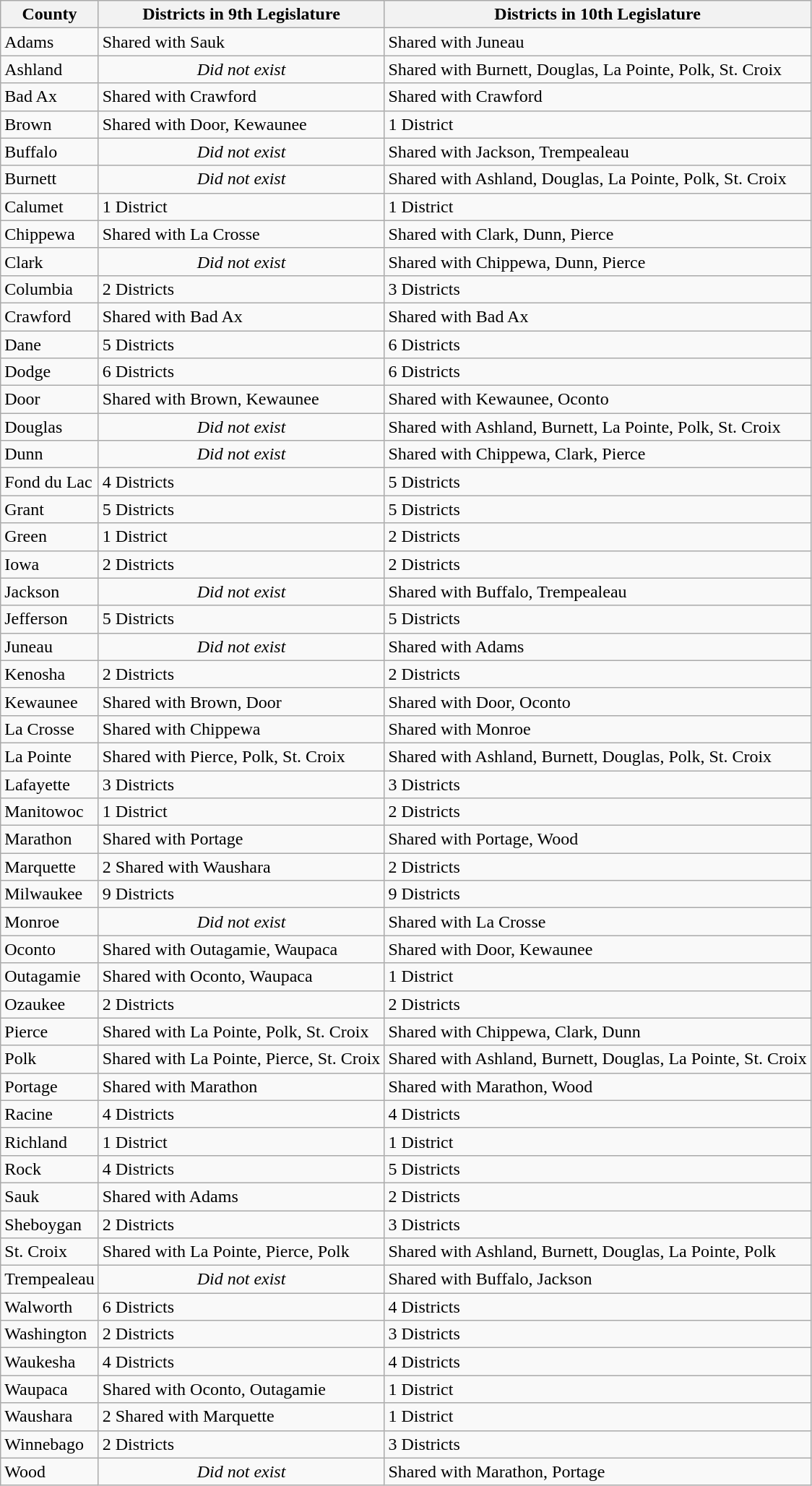<table class="wikitable">
<tr>
<th>County</th>
<th>Districts in 9th Legislature</th>
<th>Districts in 10th Legislature</th>
</tr>
<tr>
<td>Adams</td>
<td>Shared with Sauk</td>
<td>Shared with Juneau</td>
</tr>
<tr>
<td>Ashland</td>
<td align=center><em>Did not exist</em></td>
<td>Shared with Burnett, Douglas, La Pointe, Polk, St. Croix</td>
</tr>
<tr>
<td>Bad Ax</td>
<td>Shared with Crawford</td>
<td>Shared with Crawford</td>
</tr>
<tr>
<td>Brown</td>
<td>Shared with Door, Kewaunee</td>
<td>1 District</td>
</tr>
<tr>
<td>Buffalo</td>
<td align=center><em>Did not exist</em></td>
<td>Shared with Jackson, Trempealeau</td>
</tr>
<tr>
<td>Burnett</td>
<td align=center><em>Did not exist</em></td>
<td>Shared with Ashland, Douglas, La Pointe, Polk, St. Croix</td>
</tr>
<tr>
<td>Calumet</td>
<td>1 District</td>
<td>1 District</td>
</tr>
<tr>
<td>Chippewa</td>
<td>Shared with La Crosse</td>
<td>Shared with Clark, Dunn, Pierce</td>
</tr>
<tr>
<td>Clark</td>
<td align=center><em>Did not exist</em></td>
<td>Shared with Chippewa, Dunn, Pierce</td>
</tr>
<tr>
<td>Columbia</td>
<td>2 Districts</td>
<td>3 Districts</td>
</tr>
<tr>
<td>Crawford</td>
<td>Shared with Bad Ax</td>
<td>Shared with Bad Ax</td>
</tr>
<tr>
<td>Dane</td>
<td>5 Districts</td>
<td>6 Districts</td>
</tr>
<tr>
<td>Dodge</td>
<td>6 Districts</td>
<td>6 Districts</td>
</tr>
<tr>
<td>Door</td>
<td>Shared with Brown, Kewaunee</td>
<td>Shared with Kewaunee, Oconto</td>
</tr>
<tr>
<td>Douglas</td>
<td align=center><em>Did not exist</em></td>
<td>Shared with Ashland, Burnett, La Pointe, Polk, St. Croix</td>
</tr>
<tr>
<td>Dunn</td>
<td align=center><em>Did not exist</em></td>
<td>Shared with Chippewa, Clark, Pierce</td>
</tr>
<tr>
<td>Fond du Lac</td>
<td>4 Districts</td>
<td>5 Districts</td>
</tr>
<tr>
<td>Grant</td>
<td>5 Districts</td>
<td>5 Districts</td>
</tr>
<tr>
<td>Green</td>
<td>1 District</td>
<td>2 Districts</td>
</tr>
<tr>
<td>Iowa</td>
<td>2 Districts</td>
<td>2 Districts</td>
</tr>
<tr>
<td>Jackson</td>
<td align=center><em>Did not exist</em></td>
<td>Shared with Buffalo, Trempealeau</td>
</tr>
<tr>
<td>Jefferson</td>
<td>5 Districts</td>
<td>5 Districts</td>
</tr>
<tr>
<td>Juneau</td>
<td align=center><em>Did not exist</em></td>
<td>Shared with Adams</td>
</tr>
<tr>
<td>Kenosha</td>
<td>2 Districts</td>
<td>2 Districts</td>
</tr>
<tr>
<td>Kewaunee</td>
<td>Shared with Brown, Door</td>
<td>Shared with Door, Oconto</td>
</tr>
<tr>
<td>La Crosse</td>
<td>Shared with Chippewa</td>
<td>Shared with Monroe</td>
</tr>
<tr>
<td>La Pointe</td>
<td>Shared with Pierce, Polk, St. Croix</td>
<td>Shared with Ashland, Burnett, Douglas, Polk, St. Croix</td>
</tr>
<tr>
<td>Lafayette</td>
<td>3 Districts</td>
<td>3 Districts</td>
</tr>
<tr>
<td>Manitowoc</td>
<td>1 District</td>
<td>2 Districts</td>
</tr>
<tr>
<td>Marathon</td>
<td>Shared with Portage</td>
<td>Shared with Portage, Wood</td>
</tr>
<tr>
<td>Marquette</td>
<td>2 Shared with Waushara</td>
<td>2 Districts</td>
</tr>
<tr>
<td>Milwaukee</td>
<td>9 Districts</td>
<td>9 Districts</td>
</tr>
<tr>
<td>Monroe</td>
<td align=center><em>Did not exist</em></td>
<td>Shared with La Crosse</td>
</tr>
<tr>
<td>Oconto</td>
<td>Shared with Outagamie, Waupaca</td>
<td>Shared with Door, Kewaunee</td>
</tr>
<tr>
<td>Outagamie</td>
<td>Shared with Oconto, Waupaca</td>
<td>1 District</td>
</tr>
<tr>
<td>Ozaukee</td>
<td>2 Districts</td>
<td>2 Districts</td>
</tr>
<tr>
<td>Pierce</td>
<td>Shared with La Pointe, Polk, St. Croix</td>
<td>Shared with Chippewa, Clark, Dunn</td>
</tr>
<tr>
<td>Polk</td>
<td>Shared with La Pointe, Pierce, St. Croix</td>
<td>Shared with Ashland, Burnett, Douglas, La Pointe, St. Croix</td>
</tr>
<tr>
<td>Portage</td>
<td>Shared with Marathon</td>
<td>Shared with Marathon, Wood</td>
</tr>
<tr>
<td>Racine</td>
<td>4 Districts</td>
<td>4 Districts</td>
</tr>
<tr>
<td>Richland</td>
<td>1 District</td>
<td>1 District</td>
</tr>
<tr>
<td>Rock</td>
<td>4 Districts</td>
<td>5 Districts</td>
</tr>
<tr>
<td>Sauk</td>
<td>Shared with Adams</td>
<td>2 Districts</td>
</tr>
<tr>
<td>Sheboygan</td>
<td>2 Districts</td>
<td>3 Districts</td>
</tr>
<tr>
<td>St. Croix</td>
<td>Shared with La Pointe, Pierce, Polk</td>
<td>Shared with Ashland, Burnett, Douglas, La Pointe, Polk</td>
</tr>
<tr>
<td>Trempealeau</td>
<td align=center><em>Did not exist</em></td>
<td>Shared with Buffalo, Jackson</td>
</tr>
<tr>
<td>Walworth</td>
<td>6 Districts</td>
<td>4 Districts</td>
</tr>
<tr>
<td>Washington</td>
<td>2 Districts</td>
<td>3 Districts</td>
</tr>
<tr>
<td>Waukesha</td>
<td>4 Districts</td>
<td>4 Districts</td>
</tr>
<tr>
<td>Waupaca</td>
<td>Shared with Oconto, Outagamie</td>
<td>1 District</td>
</tr>
<tr>
<td>Waushara</td>
<td>2 Shared with Marquette</td>
<td>1 District</td>
</tr>
<tr>
<td>Winnebago</td>
<td>2 Districts</td>
<td>3 Districts</td>
</tr>
<tr>
<td>Wood</td>
<td align=center><em>Did not exist</em></td>
<td>Shared with Marathon, Portage</td>
</tr>
</table>
